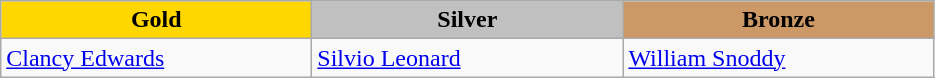<table class="wikitable" style="text-align:left">
<tr align="center">
<td width=200 bgcolor=gold><strong>Gold</strong></td>
<td width=200 bgcolor=silver><strong>Silver</strong></td>
<td width=200 bgcolor=CC9966><strong>Bronze</strong></td>
</tr>
<tr>
<td><a href='#'>Clancy Edwards</a><br><em></em></td>
<td><a href='#'>Silvio Leonard</a><br><em></em></td>
<td><a href='#'>William Snoddy</a><br><em></em></td>
</tr>
</table>
